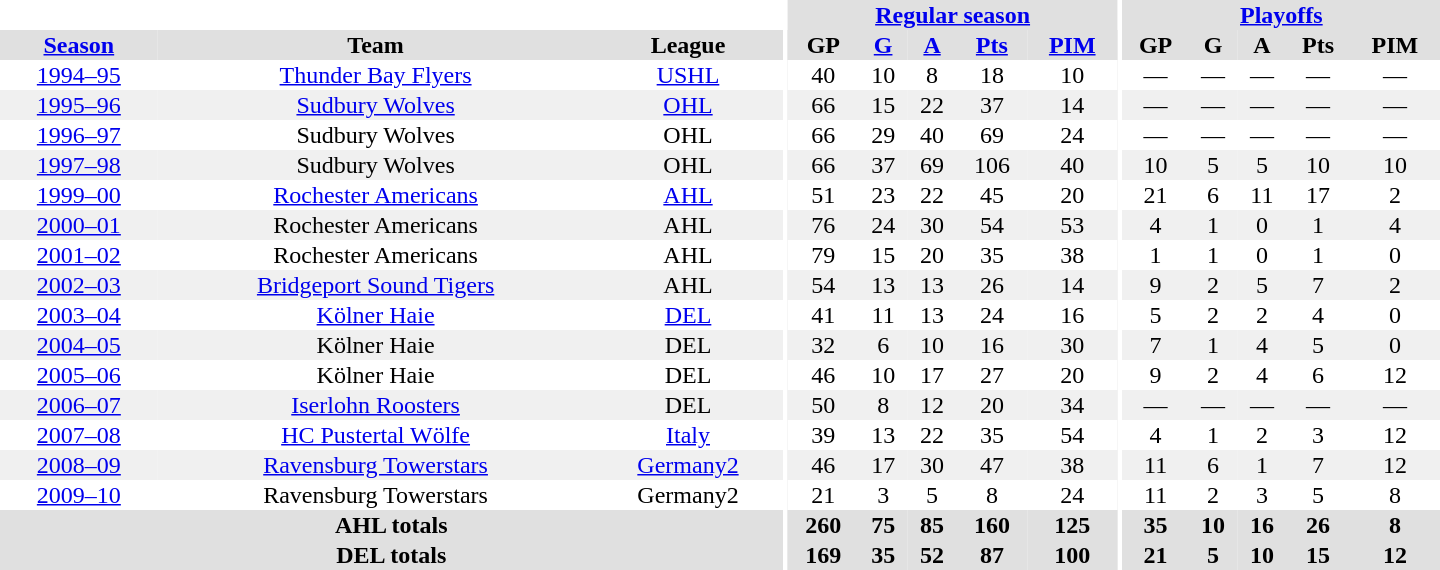<table border="0" cellpadding="1" cellspacing="0" style="text-align:center; width:60em">
<tr bgcolor="#e0e0e0">
<th colspan="3" bgcolor="#ffffff"></th>
<th rowspan="99" bgcolor="#ffffff"></th>
<th colspan="5"><a href='#'>Regular season</a></th>
<th rowspan="99" bgcolor="#ffffff"></th>
<th colspan="5"><a href='#'>Playoffs</a></th>
</tr>
<tr bgcolor="#e0e0e0">
<th><a href='#'>Season</a></th>
<th>Team</th>
<th>League</th>
<th>GP</th>
<th><a href='#'>G</a></th>
<th><a href='#'>A</a></th>
<th><a href='#'>Pts</a></th>
<th><a href='#'>PIM</a></th>
<th>GP</th>
<th>G</th>
<th>A</th>
<th>Pts</th>
<th>PIM</th>
</tr>
<tr>
<td><a href='#'>1994–95</a></td>
<td><a href='#'>Thunder Bay Flyers</a></td>
<td><a href='#'>USHL</a></td>
<td>40</td>
<td>10</td>
<td>8</td>
<td>18</td>
<td>10</td>
<td>—</td>
<td>—</td>
<td>—</td>
<td>—</td>
<td>—</td>
</tr>
<tr bgcolor="#f0f0f0">
<td><a href='#'>1995–96</a></td>
<td><a href='#'>Sudbury Wolves</a></td>
<td><a href='#'>OHL</a></td>
<td>66</td>
<td>15</td>
<td>22</td>
<td>37</td>
<td>14</td>
<td>—</td>
<td>—</td>
<td>—</td>
<td>—</td>
<td>—</td>
</tr>
<tr>
<td><a href='#'>1996–97</a></td>
<td>Sudbury Wolves</td>
<td>OHL</td>
<td>66</td>
<td>29</td>
<td>40</td>
<td>69</td>
<td>24</td>
<td>—</td>
<td>—</td>
<td>—</td>
<td>—</td>
<td>—</td>
</tr>
<tr bgcolor="#f0f0f0">
<td><a href='#'>1997–98</a></td>
<td>Sudbury Wolves</td>
<td>OHL</td>
<td>66</td>
<td>37</td>
<td>69</td>
<td>106</td>
<td>40</td>
<td>10</td>
<td>5</td>
<td>5</td>
<td>10</td>
<td>10</td>
</tr>
<tr>
<td><a href='#'>1999–00</a></td>
<td><a href='#'>Rochester Americans</a></td>
<td><a href='#'>AHL</a></td>
<td>51</td>
<td>23</td>
<td>22</td>
<td>45</td>
<td>20</td>
<td>21</td>
<td>6</td>
<td>11</td>
<td>17</td>
<td>2</td>
</tr>
<tr bgcolor="#f0f0f0">
<td><a href='#'>2000–01</a></td>
<td>Rochester Americans</td>
<td>AHL</td>
<td>76</td>
<td>24</td>
<td>30</td>
<td>54</td>
<td>53</td>
<td>4</td>
<td>1</td>
<td>0</td>
<td>1</td>
<td>4</td>
</tr>
<tr>
<td><a href='#'>2001–02</a></td>
<td>Rochester Americans</td>
<td>AHL</td>
<td>79</td>
<td>15</td>
<td>20</td>
<td>35</td>
<td>38</td>
<td>1</td>
<td>1</td>
<td>0</td>
<td>1</td>
<td>0</td>
</tr>
<tr bgcolor="#f0f0f0">
<td><a href='#'>2002–03</a></td>
<td><a href='#'>Bridgeport Sound Tigers</a></td>
<td>AHL</td>
<td>54</td>
<td>13</td>
<td>13</td>
<td>26</td>
<td>14</td>
<td>9</td>
<td>2</td>
<td>5</td>
<td>7</td>
<td>2</td>
</tr>
<tr>
<td><a href='#'>2003–04</a></td>
<td><a href='#'>Kölner Haie</a></td>
<td><a href='#'>DEL</a></td>
<td>41</td>
<td>11</td>
<td>13</td>
<td>24</td>
<td>16</td>
<td>5</td>
<td>2</td>
<td>2</td>
<td>4</td>
<td>0</td>
</tr>
<tr bgcolor="#f0f0f0">
<td><a href='#'>2004–05</a></td>
<td>Kölner Haie</td>
<td>DEL</td>
<td>32</td>
<td>6</td>
<td>10</td>
<td>16</td>
<td>30</td>
<td>7</td>
<td>1</td>
<td>4</td>
<td>5</td>
<td>0</td>
</tr>
<tr>
<td><a href='#'>2005–06</a></td>
<td>Kölner Haie</td>
<td>DEL</td>
<td>46</td>
<td>10</td>
<td>17</td>
<td>27</td>
<td>20</td>
<td>9</td>
<td>2</td>
<td>4</td>
<td>6</td>
<td>12</td>
</tr>
<tr bgcolor="#f0f0f0">
<td><a href='#'>2006–07</a></td>
<td><a href='#'>Iserlohn Roosters</a></td>
<td>DEL</td>
<td>50</td>
<td>8</td>
<td>12</td>
<td>20</td>
<td>34</td>
<td>—</td>
<td>—</td>
<td>—</td>
<td>—</td>
<td>—</td>
</tr>
<tr>
<td><a href='#'>2007–08</a></td>
<td><a href='#'>HC Pustertal Wölfe</a></td>
<td><a href='#'>Italy</a></td>
<td>39</td>
<td>13</td>
<td>22</td>
<td>35</td>
<td>54</td>
<td>4</td>
<td>1</td>
<td>2</td>
<td>3</td>
<td>12</td>
</tr>
<tr bgcolor="#f0f0f0">
<td><a href='#'>2008–09</a></td>
<td><a href='#'>Ravensburg Towerstars</a></td>
<td><a href='#'>Germany2</a></td>
<td>46</td>
<td>17</td>
<td>30</td>
<td>47</td>
<td>38</td>
<td>11</td>
<td>6</td>
<td>1</td>
<td>7</td>
<td>12</td>
</tr>
<tr>
<td><a href='#'>2009–10</a></td>
<td>Ravensburg Towerstars</td>
<td>Germany2</td>
<td>21</td>
<td>3</td>
<td>5</td>
<td>8</td>
<td>24</td>
<td>11</td>
<td>2</td>
<td>3</td>
<td>5</td>
<td>8</td>
</tr>
<tr>
</tr>
<tr ALIGN="center" bgcolor="#e0e0e0">
<th colspan="3">AHL totals</th>
<th ALIGN="center">260</th>
<th ALIGN="center">75</th>
<th ALIGN="center">85</th>
<th ALIGN="center">160</th>
<th ALIGN="center">125</th>
<th ALIGN="center">35</th>
<th ALIGN="center">10</th>
<th ALIGN="center">16</th>
<th ALIGN="center">26</th>
<th ALIGN="center">8</th>
</tr>
<tr>
</tr>
<tr ALIGN="center" bgcolor="#e0e0e0">
<th colspan="3">DEL totals</th>
<th ALIGN="center">169</th>
<th ALIGN="center">35</th>
<th ALIGN="center">52</th>
<th ALIGN="center">87</th>
<th ALIGN="center">100</th>
<th ALIGN="center">21</th>
<th ALIGN="center">5</th>
<th ALIGN="center">10</th>
<th ALIGN="center">15</th>
<th ALIGN="center">12</th>
</tr>
</table>
